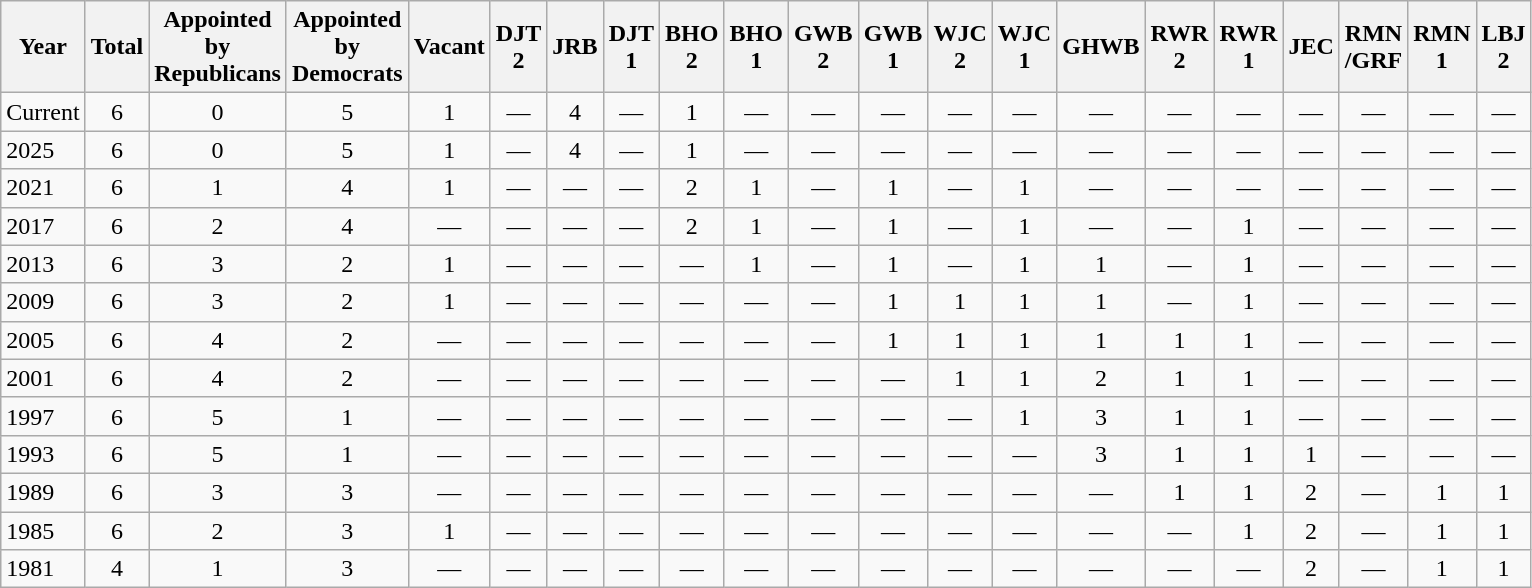<table class="wikitable" style="text-align:center;">
<tr>
<th>Year</th>
<th>Total</th>
<th>Appointed<br>by<br>Republicans</th>
<th>Appointed<br>by<br>Democrats</th>
<th>Vacant</th>
<th>DJT<br>2</th>
<th>JRB</th>
<th>DJT<br>1</th>
<th>BHO<br>2</th>
<th>BHO<br>1</th>
<th>GWB<br>2</th>
<th>GWB<br>1</th>
<th>WJC<br>2</th>
<th>WJC<br>1</th>
<th>GHWB</th>
<th>RWR<br>2</th>
<th>RWR<br>1</th>
<th>JEC</th>
<th>RMN<br>/GRF</th>
<th>RMN<br>1</th>
<th>LBJ<br>2</th>
</tr>
<tr>
<td style="text-align:left;">Current</td>
<td>6</td>
<td>0</td>
<td>5</td>
<td>1</td>
<td>—</td>
<td>4</td>
<td>—</td>
<td>1</td>
<td>—</td>
<td>—</td>
<td>—</td>
<td>—</td>
<td>—</td>
<td>—</td>
<td>—</td>
<td>—</td>
<td>—</td>
<td>—</td>
<td>—</td>
<td>—</td>
</tr>
<tr>
<td style="text-align:left;">2025</td>
<td>6</td>
<td>0</td>
<td>5</td>
<td>1</td>
<td>—</td>
<td>4</td>
<td>—</td>
<td>1</td>
<td>—</td>
<td>—</td>
<td>—</td>
<td>—</td>
<td>—</td>
<td>—</td>
<td>—</td>
<td>—</td>
<td>—</td>
<td>—</td>
<td>—</td>
<td>—</td>
</tr>
<tr>
<td style="text-align:left;">2021</td>
<td>6</td>
<td>1</td>
<td>4</td>
<td>1</td>
<td>—</td>
<td>—</td>
<td>—</td>
<td>2</td>
<td>1</td>
<td>—</td>
<td>1</td>
<td>—</td>
<td>1</td>
<td>—</td>
<td>—</td>
<td>—</td>
<td>—</td>
<td>—</td>
<td>—</td>
<td>—</td>
</tr>
<tr>
<td style="text-align:left;">2017</td>
<td>6</td>
<td>2</td>
<td>4</td>
<td>—</td>
<td>—</td>
<td>—</td>
<td>—</td>
<td>2</td>
<td>1</td>
<td>—</td>
<td>1</td>
<td>—</td>
<td>1</td>
<td>—</td>
<td>—</td>
<td>1</td>
<td>—</td>
<td>—</td>
<td>—</td>
<td>—</td>
</tr>
<tr>
<td style="text-align:left;">2013</td>
<td>6</td>
<td>3</td>
<td>2</td>
<td>1</td>
<td>—</td>
<td>—</td>
<td>—</td>
<td>—</td>
<td>1</td>
<td>—</td>
<td>1</td>
<td>—</td>
<td>1</td>
<td>1</td>
<td>—</td>
<td>1</td>
<td>—</td>
<td>—</td>
<td>—</td>
<td>—</td>
</tr>
<tr>
<td style="text-align:left;">2009</td>
<td>6</td>
<td>3</td>
<td>2</td>
<td>1</td>
<td>—</td>
<td>—</td>
<td>—</td>
<td>—</td>
<td>—</td>
<td>—</td>
<td>1</td>
<td>1</td>
<td>1</td>
<td>1</td>
<td>—</td>
<td>1</td>
<td>—</td>
<td>—</td>
<td>—</td>
<td>—</td>
</tr>
<tr>
<td style="text-align:left;">2005</td>
<td>6</td>
<td>4</td>
<td>2</td>
<td>—</td>
<td>—</td>
<td>—</td>
<td>—</td>
<td>—</td>
<td>—</td>
<td>—</td>
<td>1</td>
<td>1</td>
<td>1</td>
<td>1</td>
<td>1</td>
<td>1</td>
<td>—</td>
<td>—</td>
<td>—</td>
<td>—</td>
</tr>
<tr>
<td style="text-align:left;">2001</td>
<td>6</td>
<td>4</td>
<td>2</td>
<td>—</td>
<td>—</td>
<td>—</td>
<td>—</td>
<td>—</td>
<td>—</td>
<td>—</td>
<td>—</td>
<td>1</td>
<td>1</td>
<td>2</td>
<td>1</td>
<td>1</td>
<td>—</td>
<td>—</td>
<td>—</td>
<td>—</td>
</tr>
<tr>
<td style="text-align:left;">1997</td>
<td>6</td>
<td>5</td>
<td>1</td>
<td>—</td>
<td>—</td>
<td>—</td>
<td>—</td>
<td>—</td>
<td>—</td>
<td>—</td>
<td>—</td>
<td>—</td>
<td>1</td>
<td>3</td>
<td>1</td>
<td>1</td>
<td>—</td>
<td>—</td>
<td>—</td>
<td>—</td>
</tr>
<tr>
<td style="text-align:left;">1993</td>
<td>6</td>
<td>5</td>
<td>1</td>
<td>—</td>
<td>—</td>
<td>—</td>
<td>—</td>
<td>—</td>
<td>—</td>
<td>—</td>
<td>—</td>
<td>—</td>
<td>—</td>
<td>3</td>
<td>1</td>
<td>1</td>
<td>1</td>
<td>—</td>
<td>—</td>
<td>—</td>
</tr>
<tr>
<td style="text-align:left;">1989</td>
<td>6</td>
<td>3</td>
<td>3</td>
<td>—</td>
<td>—</td>
<td>—</td>
<td>—</td>
<td>—</td>
<td>—</td>
<td>—</td>
<td>—</td>
<td>—</td>
<td>—</td>
<td>—</td>
<td>1</td>
<td>1</td>
<td>2</td>
<td>—</td>
<td>1</td>
<td>1</td>
</tr>
<tr>
<td style="text-align:left;">1985</td>
<td>6</td>
<td>2</td>
<td>3</td>
<td>1</td>
<td>—</td>
<td>—</td>
<td>—</td>
<td>—</td>
<td>—</td>
<td>—</td>
<td>—</td>
<td>—</td>
<td>—</td>
<td>—</td>
<td>—</td>
<td>1</td>
<td>2</td>
<td>—</td>
<td>1</td>
<td>1</td>
</tr>
<tr>
<td style="text-align:left;">1981</td>
<td>4</td>
<td>1</td>
<td>3</td>
<td>—</td>
<td>—</td>
<td>—</td>
<td>—</td>
<td>—</td>
<td>—</td>
<td>—</td>
<td>—</td>
<td>—</td>
<td>—</td>
<td>—</td>
<td>—</td>
<td>—</td>
<td>2</td>
<td>—</td>
<td>1</td>
<td>1</td>
</tr>
</table>
